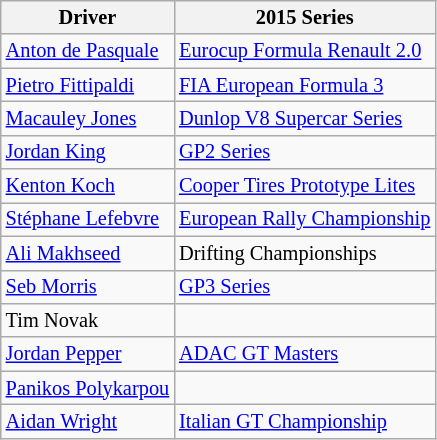<table class="wikitable" style="font-size: 85%">
<tr>
<th>Driver</th>
<th>2015 Series</th>
</tr>
<tr>
<td> <a href='#'>Anton de Pasquale</a></td>
<td><a href='#'>Eurocup Formula Renault 2.0</a></td>
</tr>
<tr>
<td> <a href='#'>Pietro Fittipaldi</a></td>
<td><a href='#'>FIA European Formula 3</a></td>
</tr>
<tr>
<td> <a href='#'>Macauley Jones</a></td>
<td><a href='#'>Dunlop V8 Supercar Series</a></td>
</tr>
<tr>
<td> <a href='#'>Jordan King</a></td>
<td><a href='#'>GP2 Series</a></td>
</tr>
<tr>
<td> <a href='#'>Kenton Koch</a></td>
<td><a href='#'>Cooper Tires Prototype Lites</a></td>
</tr>
<tr>
<td> <a href='#'>Stéphane Lefebvre</a></td>
<td><a href='#'>European Rally Championship</a></td>
</tr>
<tr>
<td> <a href='#'>Ali Makhseed</a></td>
<td>Drifting Championships</td>
</tr>
<tr>
<td> <a href='#'>Seb Morris</a></td>
<td><a href='#'>GP3 Series</a></td>
</tr>
<tr>
<td> Tim Novak</td>
<td></td>
</tr>
<tr>
<td> <a href='#'>Jordan Pepper</a></td>
<td><a href='#'>ADAC GT Masters</a></td>
</tr>
<tr>
<td> <a href='#'>Panikos Polykarpou</a></td>
<td></td>
</tr>
<tr>
<td> <a href='#'>Aidan Wright</a></td>
<td><a href='#'>Italian GT Championship</a></td>
</tr>
</table>
